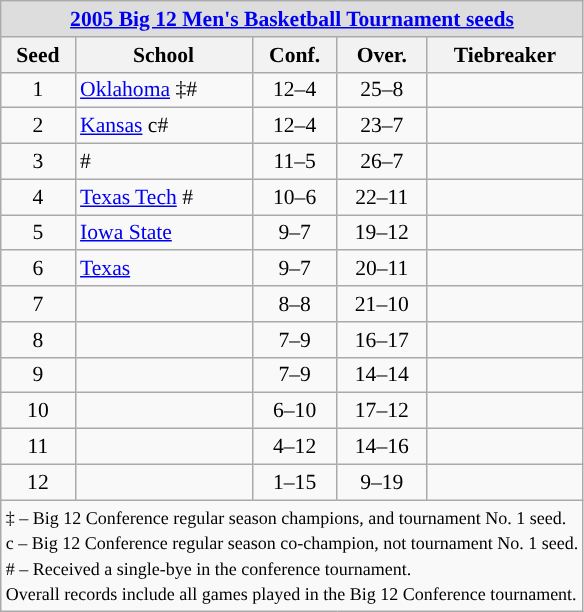<table class="wikitable" style="white-space:nowrap; font-size:90%;text-align:center">
<tr>
<td colspan="10" style="text-align:center; background:#DDDDDD; font:#000000"><strong><a href='#'>2005 Big 12 Men's Basketball Tournament seeds</a></strong></td>
</tr>
<tr bgcolor="#efefef">
<th>Seed</th>
<th>School</th>
<th>Conf.</th>
<th>Over.</th>
<th>Tiebreaker</th>
</tr>
<tr>
<td>1</td>
<td align=left><a href='#'>Oklahoma</a> ‡#</td>
<td>12–4</td>
<td>25–8</td>
<td></td>
</tr>
<tr>
<td>2</td>
<td align=left><a href='#'>Kansas</a> c#</td>
<td>12–4</td>
<td>23–7</td>
<td></td>
</tr>
<tr>
<td>3</td>
<td align=left> #</td>
<td>11–5</td>
<td>26–7</td>
<td></td>
</tr>
<tr>
<td>4</td>
<td align=left><a href='#'>Texas Tech</a> #</td>
<td>10–6</td>
<td>22–11</td>
<td></td>
</tr>
<tr>
<td>5</td>
<td align=left><a href='#'>Iowa State</a></td>
<td>9–7</td>
<td>19–12</td>
<td></td>
</tr>
<tr>
<td>6</td>
<td align=left><a href='#'>Texas</a></td>
<td>9–7</td>
<td>20–11</td>
<td></td>
</tr>
<tr>
<td>7</td>
<td align=left></td>
<td>8–8</td>
<td>21–10</td>
<td></td>
</tr>
<tr>
<td>8</td>
<td align=left></td>
<td>7–9</td>
<td>16–17</td>
<td></td>
</tr>
<tr>
<td>9</td>
<td align=left></td>
<td>7–9</td>
<td>14–14</td>
<td></td>
</tr>
<tr>
<td>10</td>
<td align=left></td>
<td>6–10</td>
<td>17–12</td>
<td></td>
</tr>
<tr>
<td>11</td>
<td align=left></td>
<td>4–12</td>
<td>14–16</td>
<td></td>
</tr>
<tr>
<td>12</td>
<td align=left></td>
<td>1–15</td>
<td>9–19</td>
<td></td>
</tr>
<tr>
<td colspan="10" style="text-align:left;"><small>‡ – Big 12 Conference regular season champions, and tournament No. 1 seed.<br>c – Big 12 Conference regular season co-champion, not tournament No. 1 seed.<br># – Received a single-bye in the conference tournament.<br>Overall records include all games played in the Big 12 Conference tournament.</small></td>
</tr>
</table>
